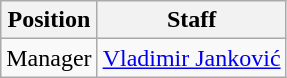<table class="wikitable">
<tr>
<th>Position</th>
<th>Staff</th>
</tr>
<tr>
<td>Manager</td>
<td> <a href='#'>Vladimir Janković</a></td>
</tr>
</table>
